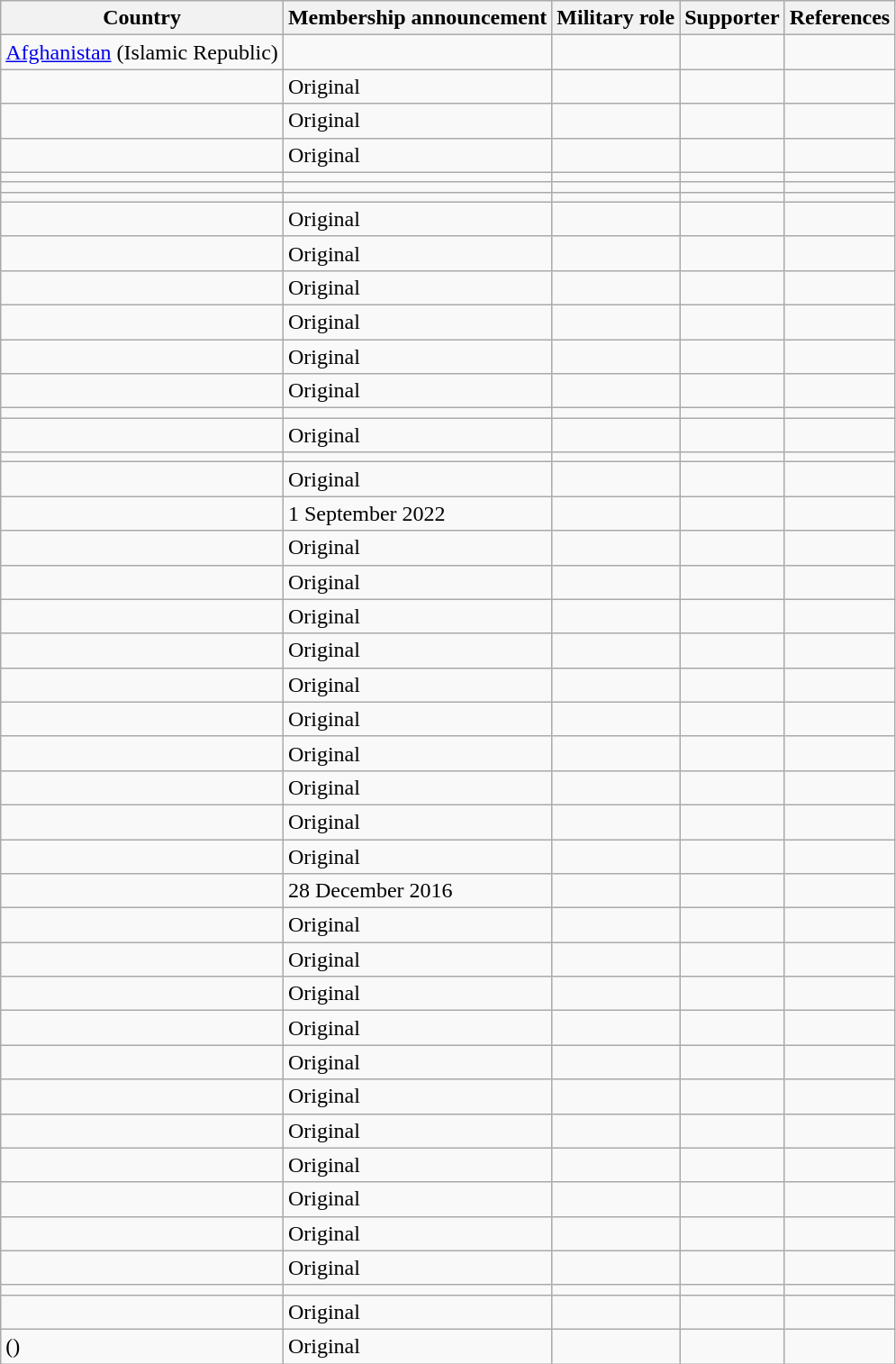<table class="wikitable sortable" style="font-size:100%; text-align:left">
<tr>
<th>Country</th>
<th>Membership announcement</th>
<th>Military role</th>
<th>Supporter</th>
<th>References</th>
</tr>
<tr>
<td> <a href='#'>Afghanistan</a> (Islamic Republic)</td>
<td></td>
<td></td>
<td></td>
<td></td>
</tr>
<tr>
<td></td>
<td>Original</td>
<td></td>
<td></td>
<td></td>
</tr>
<tr>
<td></td>
<td>Original</td>
<td></td>
<td></td>
<td></td>
</tr>
<tr>
<td></td>
<td>Original</td>
<td></td>
<td></td>
<td></td>
</tr>
<tr>
<td></td>
<td></td>
<td></td>
<td></td>
<td></td>
</tr>
<tr>
<td></td>
<td></td>
<td></td>
<td></td>
<td></td>
</tr>
<tr>
<td></td>
<td></td>
<td></td>
<td></td>
<td></td>
</tr>
<tr>
<td></td>
<td>Original</td>
<td></td>
<td></td>
<td></td>
</tr>
<tr>
<td></td>
<td>Original</td>
<td></td>
<td></td>
<td></td>
</tr>
<tr>
<td></td>
<td>Original</td>
<td></td>
<td></td>
<td></td>
</tr>
<tr>
<td></td>
<td>Original</td>
<td></td>
<td></td>
<td></td>
</tr>
<tr>
<td></td>
<td>Original</td>
<td></td>
<td></td>
<td></td>
</tr>
<tr>
<td></td>
<td>Original</td>
<td></td>
<td></td>
<td></td>
</tr>
<tr>
<td></td>
<td></td>
<td></td>
<td></td>
<td></td>
</tr>
<tr>
<td></td>
<td>Original</td>
<td></td>
<td></td>
<td></td>
</tr>
<tr>
<td></td>
<td></td>
<td></td>
<td></td>
<td></td>
</tr>
<tr>
<td></td>
<td>Original</td>
<td></td>
<td></td>
<td></td>
</tr>
<tr>
<td></td>
<td>1 September 2022</td>
<td></td>
<td></td>
<td></td>
</tr>
<tr>
<td></td>
<td>Original</td>
<td></td>
<td></td>
<td></td>
</tr>
<tr>
<td></td>
<td>Original</td>
<td></td>
<td></td>
<td></td>
</tr>
<tr>
<td></td>
<td>Original</td>
<td></td>
<td></td>
<td></td>
</tr>
<tr>
<td></td>
<td>Original</td>
<td></td>
<td></td>
<td></td>
</tr>
<tr>
<td></td>
<td>Original</td>
<td></td>
<td></td>
<td></td>
</tr>
<tr>
<td></td>
<td>Original</td>
<td></td>
<td></td>
<td></td>
</tr>
<tr>
<td></td>
<td>Original</td>
<td></td>
<td></td>
<td></td>
</tr>
<tr>
<td></td>
<td>Original</td>
<td></td>
<td></td>
<td></td>
</tr>
<tr>
<td></td>
<td>Original</td>
<td></td>
<td></td>
<td></td>
</tr>
<tr>
<td></td>
<td>Original</td>
<td></td>
<td></td>
<td></td>
</tr>
<tr>
<td></td>
<td>28 December 2016</td>
<td></td>
<td></td>
<td></td>
</tr>
<tr>
<td></td>
<td>Original</td>
<td></td>
<td></td>
<td></td>
</tr>
<tr>
<td></td>
<td>Original</td>
<td></td>
<td></td>
<td></td>
</tr>
<tr>
<td></td>
<td>Original</td>
<td></td>
<td></td>
<td></td>
</tr>
<tr>
<td></td>
<td>Original</td>
<td></td>
<td></td>
<td></td>
</tr>
<tr>
<td></td>
<td>Original</td>
<td></td>
<td></td>
<td></td>
</tr>
<tr>
<td></td>
<td>Original</td>
<td></td>
<td></td>
<td></td>
</tr>
<tr>
<td></td>
<td>Original</td>
<td></td>
<td></td>
<td></td>
</tr>
<tr>
<td></td>
<td>Original</td>
<td></td>
<td></td>
<td></td>
</tr>
<tr>
<td></td>
<td>Original</td>
<td></td>
<td></td>
<td></td>
</tr>
<tr>
<td></td>
<td>Original</td>
<td></td>
<td></td>
<td></td>
</tr>
<tr>
<td></td>
<td>Original</td>
<td></td>
<td></td>
<td></td>
</tr>
<tr>
<td></td>
<td></td>
<td></td>
<td></td>
<td></td>
</tr>
<tr>
<td></td>
<td>Original</td>
<td></td>
<td></td>
<td></td>
</tr>
<tr>
<td> ()</td>
<td>Original</td>
<td></td>
<td></td>
<td></td>
</tr>
</table>
